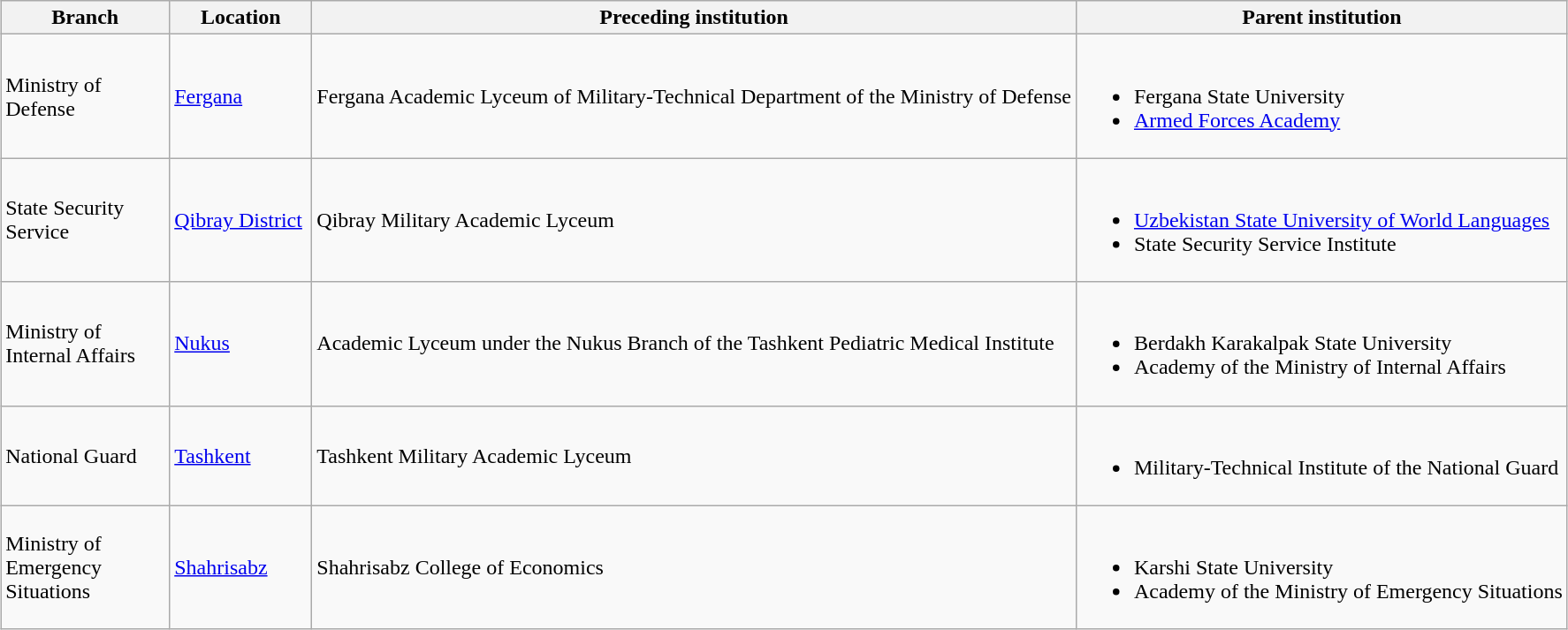<table class="wikitable" style="margin: 1em auto 1em auto">
<tr>
<th style="width:120px;">Branch</th>
<th style="width:100px;">Location</th>
<th>Preceding institution</th>
<th>Parent institution</th>
</tr>
<tr>
<td>Ministry of Defense</td>
<td><a href='#'>Fergana</a></td>
<td>Fergana Academic Lyceum of Military-Technical Department of the Ministry of Defense</td>
<td><br><ul><li>Fergana State University</li><li><a href='#'>Armed Forces Academy</a></li></ul></td>
</tr>
<tr>
<td>State Security Service</td>
<td><a href='#'>Qibray District</a></td>
<td>Qibray Military Academic Lyceum</td>
<td><br><ul><li><a href='#'>Uzbekistan State University of World Languages</a></li><li>State Security Service Institute</li></ul></td>
</tr>
<tr>
<td>Ministry of Internal Affairs</td>
<td><a href='#'>Nukus</a></td>
<td>Academic Lyceum under the Nukus Branch of the Tashkent Pediatric Medical Institute</td>
<td><br><ul><li>Berdakh Karakalpak State University</li><li>Academy of the Ministry of Internal Affairs</li></ul></td>
</tr>
<tr>
<td>National Guard</td>
<td><a href='#'>Tashkent</a></td>
<td>Tashkent Military Academic Lyceum</td>
<td><br><ul><li>Military-Technical Institute of the National Guard</li></ul></td>
</tr>
<tr>
<td>Ministry of Emergency Situations</td>
<td><a href='#'>Shahrisabz</a></td>
<td>Shahrisabz College of Economics</td>
<td><br><ul><li>Karshi State University</li><li>Academy of the Ministry of Emergency Situations</li></ul></td>
</tr>
</table>
